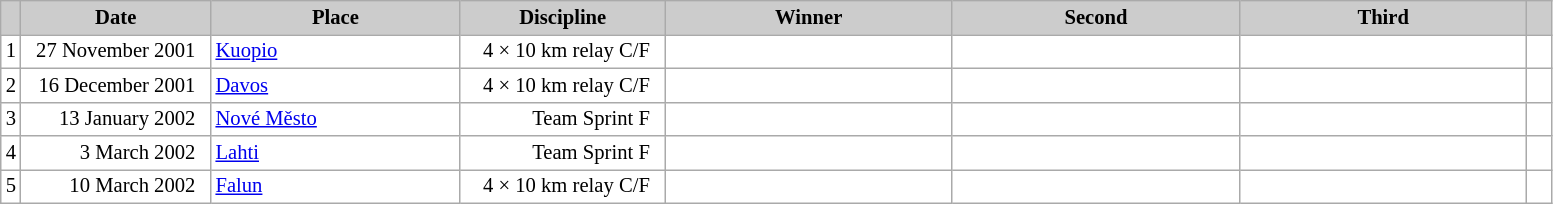<table class="wikitable plainrowheaders" style="background:#fff; font-size:86%; line-height:16px; border:grey solid 1px; border-collapse:collapse;">
<tr style="background:#ccc; text-align:center;">
<th scope="col" style="background:#ccc; width=20 px;"></th>
<th scope="col" style="background:#ccc; width:120px;">Date</th>
<th scope="col" style="background:#ccc; width:160px;">Place</th>
<th scope="col" style="background:#ccc; width:130px;">Discipline</th>
<th scope="col" style="background:#ccc; width:185px;">Winner</th>
<th scope="col" style="background:#ccc; width:185px;">Second</th>
<th scope="col" style="background:#ccc; width:185px;">Third</th>
<th scope="col" style="background:#ccc; width:10px;"></th>
</tr>
<tr>
<td align=center>1</td>
<td align=right>27 November 2001  </td>
<td> <a href='#'>Kuopio</a></td>
<td align=right>4 × 10 km relay C/F  </td>
<td></td>
<td></td>
<td></td>
<td></td>
</tr>
<tr>
<td align=center>2</td>
<td align=right>16 December 2001  </td>
<td> <a href='#'>Davos</a></td>
<td align=right>4 × 10 km relay C/F  </td>
<td></td>
<td></td>
<td></td>
<td></td>
</tr>
<tr>
<td align=center>3</td>
<td align=right>13 January 2002  </td>
<td> <a href='#'>Nové Město</a></td>
<td align=right>Team Sprint F  </td>
<td></td>
<td></td>
<td></td>
<td></td>
</tr>
<tr>
<td align=center>4</td>
<td align=right>3 March 2002  </td>
<td> <a href='#'>Lahti</a></td>
<td align=right>Team Sprint F  </td>
<td></td>
<td></td>
<td></td>
<td></td>
</tr>
<tr>
<td align=center>5</td>
<td align=right>10 March 2002  </td>
<td> <a href='#'>Falun</a></td>
<td align=right>4 × 10 km relay C/F  </td>
<td></td>
<td></td>
<td></td>
<td></td>
</tr>
</table>
